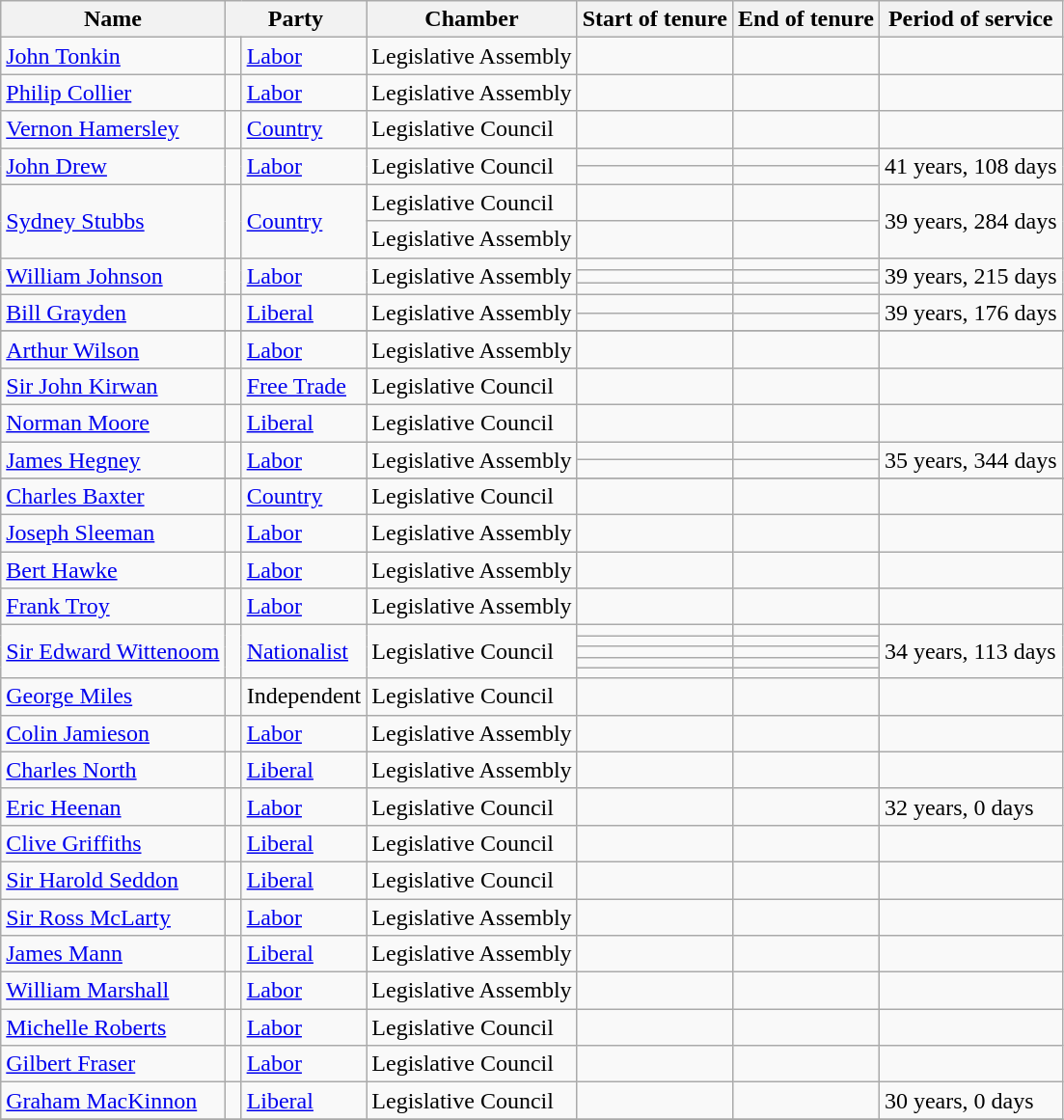<table class="wikitable sortable" style="text-align: left">
<tr>
<th>Name</th>
<th colspan=2>Party</th>
<th>Chamber</th>
<th>Start of tenure</th>
<th>End of tenure</th>
<th>Period of service</th>
</tr>
<tr>
<td><a href='#'>John Tonkin</a></td>
<td> </td>
<td><a href='#'>Labor</a></td>
<td>Legislative Assembly</td>
<td></td>
<td></td>
<td></td>
</tr>
<tr>
<td><a href='#'>Philip Collier</a></td>
<td> </td>
<td><a href='#'>Labor</a></td>
<td>Legislative Assembly</td>
<td></td>
<td></td>
<td></td>
</tr>
<tr>
<td><a href='#'>Vernon Hamersley</a></td>
<td> </td>
<td><a href='#'>Country</a></td>
<td>Legislative Council</td>
<td></td>
<td></td>
<td></td>
</tr>
<tr>
<td rowspan="2"><a href='#'>John Drew</a></td>
<td rowspan="2" > </td>
<td rowspan="2"><a href='#'>Labor</a></td>
<td rowspan="2">Legislative Council</td>
<td></td>
<td></td>
<td rowspan="2">41 years, 108 days</td>
</tr>
<tr>
<td></td>
<td></td>
</tr>
<tr>
<td rowspan="2"><a href='#'>Sydney Stubbs</a></td>
<td rowspan="2" > </td>
<td rowspan="2"><a href='#'>Country</a></td>
<td>Legislative Council</td>
<td></td>
<td></td>
<td rowspan="2">39 years, 284 days</td>
</tr>
<tr>
<td>Legislative Assembly</td>
<td></td>
<td></td>
</tr>
<tr>
<td rowspan="3"><a href='#'>William Johnson</a></td>
<td rowspan="3" > </td>
<td rowspan="3"><a href='#'>Labor</a></td>
<td rowspan="3">Legislative Assembly</td>
<td></td>
<td></td>
<td rowspan="3">39 years, 215 days</td>
</tr>
<tr>
<td></td>
<td></td>
</tr>
<tr>
<td></td>
<td></td>
</tr>
<tr>
<td rowspan="2"><a href='#'>Bill Grayden</a></td>
<td rowspan="2" > </td>
<td rowspan="2"><a href='#'>Liberal</a></td>
<td rowspan="2">Legislative Assembly</td>
<td></td>
<td></td>
<td rowspan="2">39 years, 176 days</td>
</tr>
<tr>
<td></td>
<td></td>
</tr>
<tr>
</tr>
<tr>
<td><a href='#'>Arthur Wilson</a></td>
<td> </td>
<td><a href='#'>Labor</a></td>
<td>Legislative Assembly</td>
<td></td>
<td></td>
<td></td>
</tr>
<tr>
<td><a href='#'>Sir John Kirwan</a></td>
<td> </td>
<td><a href='#'>Free Trade</a></td>
<td>Legislative Council</td>
<td></td>
<td></td>
<td></td>
</tr>
<tr>
<td><a href='#'>Norman Moore</a></td>
<td> </td>
<td><a href='#'>Liberal</a></td>
<td>Legislative Council</td>
<td></td>
<td></td>
<td></td>
</tr>
<tr>
<td rowspan="2"><a href='#'>James Hegney</a></td>
<td rowspan="2" > </td>
<td rowspan="2"><a href='#'>Labor</a></td>
<td rowspan="2">Legislative Assembly</td>
<td></td>
<td></td>
<td rowspan="2">35 years, 344 days</td>
</tr>
<tr>
<td></td>
<td></td>
</tr>
<tr>
</tr>
<tr>
<td><a href='#'>Charles Baxter</a></td>
<td> </td>
<td><a href='#'>Country</a></td>
<td>Legislative Council</td>
<td></td>
<td></td>
<td></td>
</tr>
<tr>
<td><a href='#'>Joseph Sleeman</a></td>
<td> </td>
<td><a href='#'>Labor</a></td>
<td>Legislative Assembly</td>
<td></td>
<td></td>
<td></td>
</tr>
<tr>
<td><a href='#'>Bert Hawke</a></td>
<td> </td>
<td><a href='#'>Labor</a></td>
<td>Legislative Assembly</td>
<td></td>
<td></td>
<td></td>
</tr>
<tr>
<td><a href='#'>Frank Troy</a></td>
<td> </td>
<td><a href='#'>Labor</a></td>
<td>Legislative Assembly</td>
<td></td>
<td></td>
<td></td>
</tr>
<tr>
<td rowspan="5"><a href='#'>Sir Edward Wittenoom</a></td>
<td rowspan="5" > </td>
<td rowspan="5"><a href='#'>Nationalist</a></td>
<td rowspan="5">Legislative Council</td>
<td></td>
<td></td>
<td rowspan="5">34 years, 113 days</td>
</tr>
<tr>
<td></td>
<td></td>
</tr>
<tr>
<td></td>
<td></td>
</tr>
<tr>
<td></td>
<td></td>
</tr>
<tr>
<td></td>
<td></td>
</tr>
<tr>
<td><a href='#'>George Miles</a></td>
<td> </td>
<td>Independent</td>
<td>Legislative Council</td>
<td></td>
<td></td>
<td></td>
</tr>
<tr>
<td><a href='#'>Colin Jamieson</a></td>
<td> </td>
<td><a href='#'>Labor</a></td>
<td>Legislative Assembly</td>
<td></td>
<td></td>
<td></td>
</tr>
<tr>
<td><a href='#'>Charles North</a></td>
<td> </td>
<td><a href='#'>Liberal</a></td>
<td>Legislative Assembly</td>
<td></td>
<td></td>
<td></td>
</tr>
<tr>
<td><a href='#'>Eric Heenan</a></td>
<td> </td>
<td><a href='#'>Labor</a></td>
<td>Legislative Council</td>
<td></td>
<td></td>
<td>32 years, 0 days</td>
</tr>
<tr>
<td><a href='#'>Clive Griffiths</a></td>
<td> </td>
<td><a href='#'>Liberal</a></td>
<td>Legislative Council</td>
<td></td>
<td></td>
<td></td>
</tr>
<tr>
<td><a href='#'>Sir Harold Seddon</a></td>
<td> </td>
<td><a href='#'>Liberal</a></td>
<td>Legislative Council</td>
<td></td>
<td></td>
<td></td>
</tr>
<tr>
<td><a href='#'>Sir Ross McLarty</a></td>
<td> </td>
<td><a href='#'>Labor</a></td>
<td>Legislative Assembly</td>
<td></td>
<td></td>
<td></td>
</tr>
<tr>
<td><a href='#'>James Mann</a></td>
<td> </td>
<td><a href='#'>Liberal</a></td>
<td>Legislative Assembly</td>
<td></td>
<td></td>
<td></td>
</tr>
<tr>
<td><a href='#'>William Marshall</a></td>
<td> </td>
<td><a href='#'>Labor</a></td>
<td>Legislative Assembly</td>
<td></td>
<td></td>
<td></td>
</tr>
<tr>
<td><a href='#'>Michelle Roberts</a></td>
<td> </td>
<td><a href='#'>Labor</a></td>
<td>Legislative Council</td>
<td></td>
<td></td>
<td></td>
</tr>
<tr>
<td><a href='#'>Gilbert Fraser</a></td>
<td> </td>
<td><a href='#'>Labor</a></td>
<td>Legislative Council</td>
<td></td>
<td></td>
<td></td>
</tr>
<tr>
<td><a href='#'>Graham MacKinnon</a></td>
<td> </td>
<td><a href='#'>Liberal</a></td>
<td>Legislative Council</td>
<td></td>
<td></td>
<td>30 years, 0 days</td>
</tr>
<tr>
</tr>
</table>
